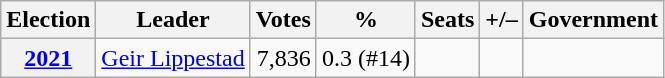<table class=wikitable style=text-align:right>
<tr>
<th>Election</th>
<th>Leader</th>
<th>Votes</th>
<th>%</th>
<th>Seats</th>
<th>+/–</th>
<th>Government</th>
</tr>
<tr>
<th><a href='#'>2021</a></th>
<td align=left><a href='#'>Geir Lippestad</a></td>
<td>7,836</td>
<td>0.3 (#14)</td>
<td></td>
<td></td>
<td></td>
</tr>
</table>
